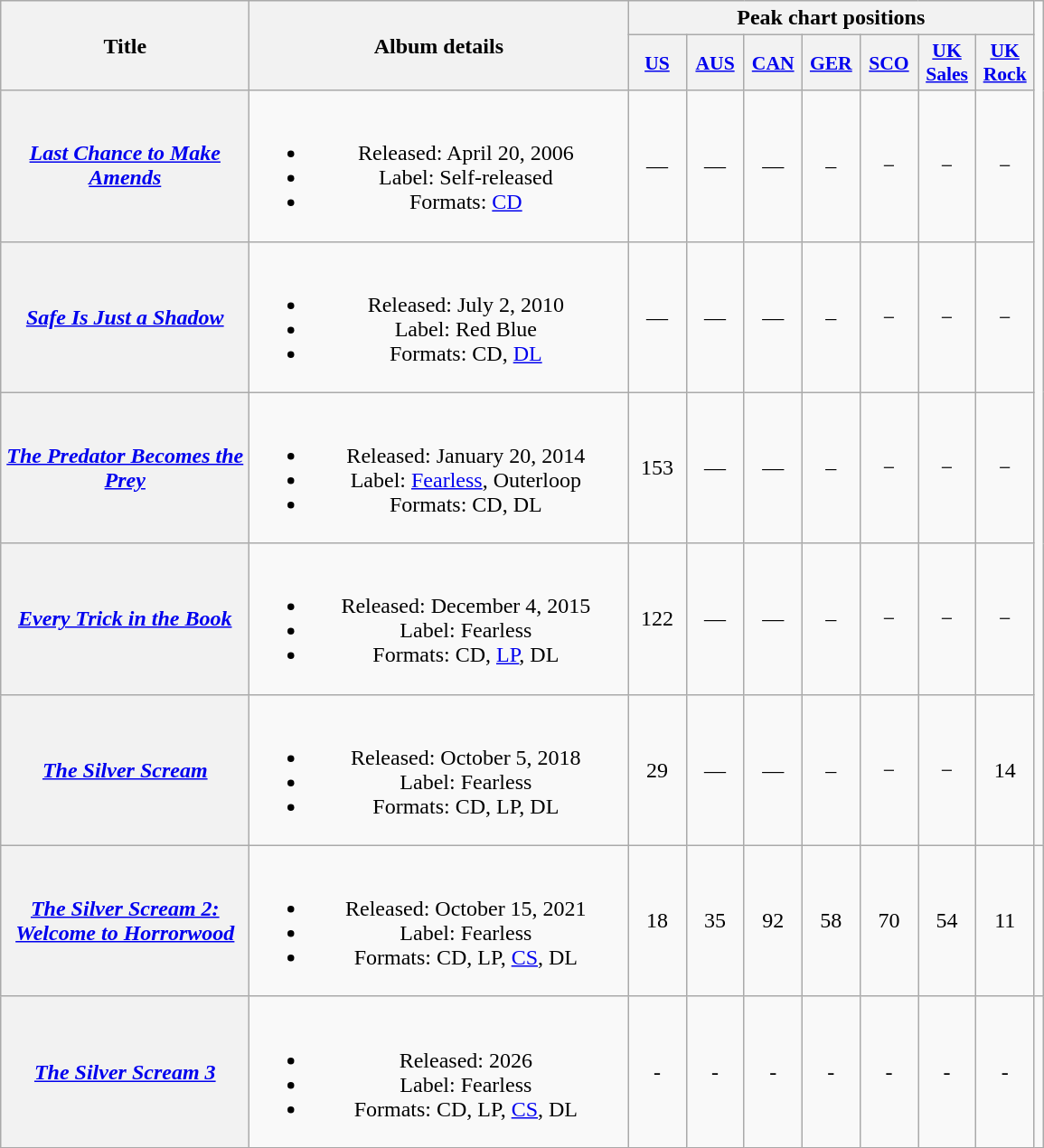<table class="wikitable plainrowheaders" style="text-align:center;">
<tr>
<th scope="col" rowspan="2" style="width:11em;">Title</th>
<th scope="col" rowspan="2" style="width:17em;">Album details</th>
<th scope="col" colspan="7">Peak chart positions</th>
</tr>
<tr>
<th scope="col" style="width:2.5em;font-size:90%;"><a href='#'>US</a><br></th>
<th scope="col" style="width:2.5em;font-size:90%;"><a href='#'>AUS</a><br></th>
<th scope="col" style="width:2.5em;font-size:90%;"><a href='#'>CAN</a><br></th>
<th scope="col" style="width:2.5em;font-size:90%;"><a href='#'>GER</a><br></th>
<th scope="col" style="width:2.5em;font-size:90%;"><a href='#'>SCO</a><br></th>
<th scope="col" style="width:2.5em;font-size:90%;"><a href='#'>UK <br> Sales</a><br></th>
<th scope="col" style="width:2.5em;font-size:90%;"><a href='#'>UK Rock</a><br></th>
</tr>
<tr>
<th scope="row"><em><a href='#'>Last Chance to Make Amends</a></em></th>
<td><br><ul><li>Released: April 20, 2006</li><li>Label: Self-released</li><li>Formats: <a href='#'>CD</a></li></ul></td>
<td>—</td>
<td>—</td>
<td>—</td>
<td>–</td>
<td>−</td>
<td>−</td>
<td>−</td>
</tr>
<tr>
<th scope="row"><em><a href='#'>Safe Is Just a Shadow</a></em></th>
<td><br><ul><li>Released: July 2, 2010</li><li>Label: Red Blue</li><li>Formats: CD, <a href='#'>DL</a></li></ul></td>
<td>—</td>
<td>—</td>
<td>—</td>
<td>–</td>
<td>−</td>
<td>−</td>
<td>−</td>
</tr>
<tr>
<th scope="row"><em><a href='#'>The Predator Becomes the Prey</a></em></th>
<td><br><ul><li>Released: January 20, 2014</li><li>Label: <a href='#'>Fearless</a>, Outerloop</li><li>Formats: CD, DL</li></ul></td>
<td>153</td>
<td>—</td>
<td>—</td>
<td>–</td>
<td>−</td>
<td>−</td>
<td>−</td>
</tr>
<tr>
<th scope="row"><em><a href='#'>Every Trick in the Book</a></em></th>
<td><br><ul><li>Released: December 4, 2015</li><li>Label: Fearless</li><li>Formats: CD, <a href='#'>LP</a>, DL</li></ul></td>
<td>122</td>
<td>—</td>
<td>—</td>
<td>–</td>
<td>−</td>
<td>−</td>
<td>−</td>
</tr>
<tr>
<th scope="row"><em><a href='#'>The Silver Scream</a></em></th>
<td><br><ul><li>Released: October 5, 2018</li><li>Label: Fearless</li><li>Formats: CD, LP, DL</li></ul></td>
<td>29</td>
<td>—</td>
<td>—</td>
<td>–</td>
<td>−</td>
<td>−</td>
<td>14</td>
</tr>
<tr>
<th scope="row"><em><a href='#'>The Silver Scream 2: Welcome to Horrorwood</a></em></th>
<td><br><ul><li>Released: October 15, 2021</li><li>Label: Fearless</li><li>Formats: CD, LP, <a href='#'>CS</a>, DL</li></ul></td>
<td>18</td>
<td>35</td>
<td>92</td>
<td>58</td>
<td>70</td>
<td>54</td>
<td>11</td>
<td></td>
</tr>
<tr>
<th scope="row"><em><a href='#'>The Silver Scream 3</a></em></th>
<td><br><ul><li>Released: 2026</li><li>Label: Fearless</li><li>Formats: CD, LP, <a href='#'>CS</a>, DL</li></ul></td>
<td>-</td>
<td>-</td>
<td>-</td>
<td>-</td>
<td>-</td>
<td>-</td>
<td>-</td>
</tr>
</table>
